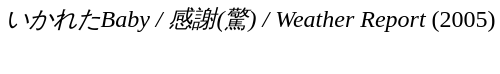<table class="collapsible collapsed" style="text-align:left; background-color:white;">
<tr>
<td><em>いかれたBaby / 感謝(驚) / Weather Report</em> (2005)</td>
</tr>
<tr>
<td><br></td>
</tr>
</table>
